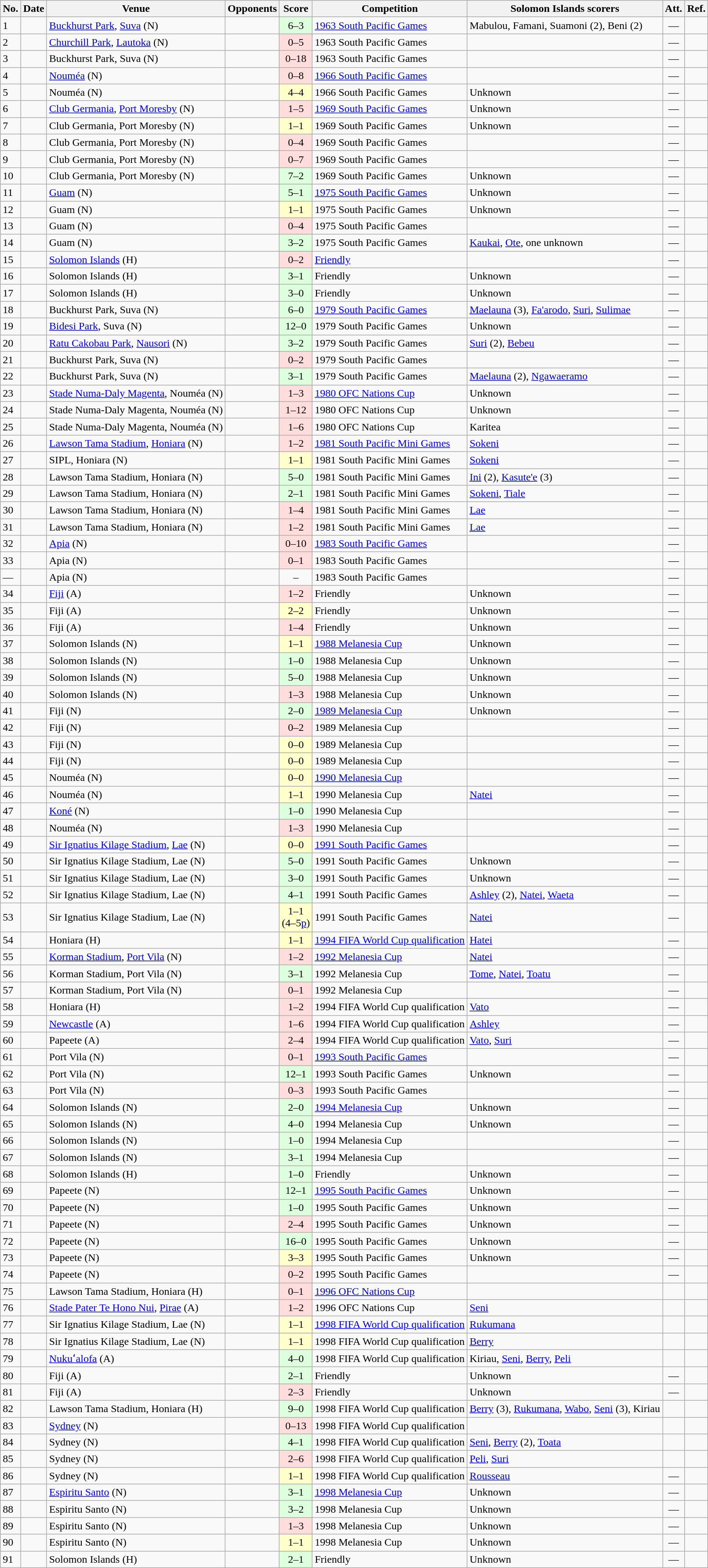<table class="wikitable sortable">
<tr>
<th>No.</th>
<th>Date</th>
<th>Venue</th>
<th>Opponents</th>
<th>Score</th>
<th>Competition</th>
<th class=unsortable>Solomon Islands scorers</th>
<th>Att.</th>
<th class=unsortable>Ref.</th>
</tr>
<tr>
<td>1</td>
<td></td>
<td><a href='#'>Buckhurst Park</a>, <a href='#'>Suva</a> (N)</td>
<td></td>
<td align=center bgcolor=#ddffdd>6–3</td>
<td><a href='#'>1963 South Pacific Games</a></td>
<td>Mabulou, Famani, Suamoni (2), Beni (2)</td>
<td align=center>—</td>
<td></td>
</tr>
<tr>
<td>2</td>
<td></td>
<td><a href='#'>Churchill Park</a>, <a href='#'>Lautoka</a> (N)</td>
<td></td>
<td align=center bgcolor=#ffdddd>0–5</td>
<td>1963 South Pacific Games</td>
<td></td>
<td align=center>—</td>
<td></td>
</tr>
<tr>
<td>3</td>
<td></td>
<td>Buckhurst Park, Suva (N)</td>
<td></td>
<td align=center bgcolor=#ffdddd>0–18</td>
<td>1963 South Pacific Games</td>
<td></td>
<td align=center>—</td>
<td></td>
</tr>
<tr>
<td>4</td>
<td></td>
<td><a href='#'>Nouméa</a> (N)</td>
<td></td>
<td align=center bgcolor=#ffdddd>0–8</td>
<td><a href='#'>1966 South Pacific Games</a></td>
<td></td>
<td align=center>—</td>
<td></td>
</tr>
<tr>
<td>5</td>
<td></td>
<td>Nouméa (N)</td>
<td></td>
<td align=center bgcolor=#ffffcc>4–4</td>
<td>1966 South Pacific Games</td>
<td>Unknown</td>
<td align=center>—</td>
<td></td>
</tr>
<tr>
<td>6</td>
<td></td>
<td><a href='#'>Club Germania</a>, <a href='#'>Port Moresby</a> (N)</td>
<td></td>
<td align=center bgcolor=#ffdddd>1–5</td>
<td><a href='#'>1969 South Pacific Games</a></td>
<td>Unknown</td>
<td align=center>—</td>
<td></td>
</tr>
<tr>
<td>7</td>
<td></td>
<td>Club Germania, Port Moresby (N)</td>
<td></td>
<td align=center bgcolor=#ffffcc>1–1</td>
<td>1969 South Pacific Games</td>
<td>Unknown</td>
<td align=center>—</td>
<td></td>
</tr>
<tr>
<td>8</td>
<td></td>
<td>Club Germania, Port Moresby (N)</td>
<td></td>
<td align=center bgcolor=#ffdddd>0–4</td>
<td>1969 South Pacific Games</td>
<td></td>
<td align=center>—</td>
<td></td>
</tr>
<tr>
<td>9</td>
<td></td>
<td>Club Germania, Port Moresby (N)</td>
<td></td>
<td align=center bgcolor=#ffdddd>0–7</td>
<td>1969 South Pacific Games</td>
<td></td>
<td align=center>—</td>
<td></td>
</tr>
<tr>
<td>10</td>
<td></td>
<td>Club Germania, Port Moresby (N)</td>
<td></td>
<td align=center bgcolor=#ddffdd>7–2</td>
<td>1969 South Pacific Games</td>
<td>Unknown</td>
<td align=center>—</td>
<td></td>
</tr>
<tr>
<td>11</td>
<td></td>
<td><a href='#'>Guam</a> (N)</td>
<td></td>
<td align=center bgcolor=#ddffdd>5–1</td>
<td><a href='#'>1975 South Pacific Games</a></td>
<td>Unknown</td>
<td align=center>—</td>
<td></td>
</tr>
<tr>
<td>12</td>
<td></td>
<td>Guam (N)</td>
<td></td>
<td align=center bgcolor=#ffffcc>1–1</td>
<td>1975 South Pacific Games</td>
<td>Unknown</td>
<td align=center>—</td>
<td></td>
</tr>
<tr>
<td>13</td>
<td></td>
<td>Guam (N)</td>
<td></td>
<td align=center bgcolor=#ffdddd>0–4</td>
<td>1975 South Pacific Games</td>
<td></td>
<td align=center>—</td>
<td></td>
</tr>
<tr>
<td>14</td>
<td></td>
<td>Guam (N)</td>
<td></td>
<td align=center bgcolor=#ddffdd>3–2</td>
<td>1975 South Pacific Games</td>
<td><a href='#'>Kaukai</a>, <a href='#'>Ote</a>, one unknown</td>
<td align=center>—</td>
<td></td>
</tr>
<tr>
<td>15</td>
<td></td>
<td><a href='#'>Solomon Islands</a> (H)</td>
<td></td>
<td align=center bgcolor=#ffdddd>0–2</td>
<td><a href='#'>Friendly</a></td>
<td></td>
<td align=center>—</td>
<td></td>
</tr>
<tr>
<td>16</td>
<td></td>
<td>Solomon Islands (H)</td>
<td></td>
<td align=center bgcolor=#ddffdd>3–1</td>
<td>Friendly</td>
<td>Unknown</td>
<td align=center>—</td>
<td></td>
</tr>
<tr>
<td>17</td>
<td></td>
<td>Solomon Islands (H)</td>
<td></td>
<td align=center bgcolor=#ddffdd>3–0</td>
<td>Friendly</td>
<td>Unknown</td>
<td align=center>—</td>
<td></td>
</tr>
<tr>
<td>18</td>
<td></td>
<td>Buckhurst Park, Suva (N)</td>
<td></td>
<td align=center bgcolor=#ddffdd>6–0</td>
<td><a href='#'>1979 South Pacific Games</a></td>
<td><a href='#'>Maelauna</a> (3), <a href='#'>Fa'arodo</a>, <a href='#'>Suri</a>, <a href='#'>Sulimae</a></td>
<td align=center>—</td>
<td></td>
</tr>
<tr>
<td>19</td>
<td></td>
<td><a href='#'>Bidesi Park</a>, Suva (N)</td>
<td></td>
<td align=center bgcolor=#ddffdd>12–0</td>
<td>1979 South Pacific Games</td>
<td>Unknown</td>
<td align=center>—</td>
<td></td>
</tr>
<tr>
<td>20</td>
<td></td>
<td><a href='#'>Ratu Cakobau Park</a>, <a href='#'>Nausori</a> (N)</td>
<td></td>
<td align=center bgcolor=#ddffdd>3–2</td>
<td>1979 South Pacific Games</td>
<td><a href='#'>Suri</a> (2), <a href='#'>Bebeu</a></td>
<td align=center>—</td>
<td></td>
</tr>
<tr>
<td>21</td>
<td></td>
<td>Buckhurst Park, Suva (N)</td>
<td></td>
<td align=center bgcolor=#ffdddd>0–2</td>
<td>1979 South Pacific Games</td>
<td></td>
<td align=center>—</td>
<td></td>
</tr>
<tr>
<td>22</td>
<td></td>
<td>Buckhurst Park, Suva (N)</td>
<td></td>
<td align=center bgcolor=#ddffdd>3–1</td>
<td>1979 South Pacific Games</td>
<td><a href='#'>Maelauna</a> (2), <a href='#'>Ngawaeramo</a></td>
<td align=center>—</td>
<td></td>
</tr>
<tr>
<td>23</td>
<td></td>
<td><a href='#'>Stade Numa-Daly Magenta</a>, Nouméa (N)</td>
<td></td>
<td align=center bgcolor=#ffdddd>1–3</td>
<td><a href='#'>1980 OFC Nations Cup</a></td>
<td>Unknown</td>
<td align=center>—</td>
<td></td>
</tr>
<tr>
<td>24</td>
<td></td>
<td>Stade Numa-Daly Magenta, Nouméa (N)</td>
<td></td>
<td align=center bgcolor=#ffdddd>1–12</td>
<td>1980 OFC Nations Cup</td>
<td>Unknown</td>
<td align=center>—</td>
<td></td>
</tr>
<tr>
<td>25</td>
<td></td>
<td>Stade Numa-Daly Magenta, Nouméa (N)</td>
<td></td>
<td align=center bgcolor=#ffdddd>1–6</td>
<td>1980 OFC Nations Cup</td>
<td>Karitea</td>
<td align=center>—</td>
<td></td>
</tr>
<tr>
<td>26</td>
<td></td>
<td><a href='#'>Lawson Tama Stadium</a>, <a href='#'>Honiara</a> (N)</td>
<td></td>
<td align=center bgcolor=#ffdddd>1–2</td>
<td><a href='#'>1981 South Pacific Mini Games</a></td>
<td><a href='#'>Sokeni</a></td>
<td align=center>—</td>
<td></td>
</tr>
<tr>
<td>27</td>
<td></td>
<td>SIPL, Honiara (N)</td>
<td></td>
<td align=center bgcolor=#ffffcc>1–1</td>
<td>1981 South Pacific Mini Games</td>
<td><a href='#'>Sokeni</a></td>
<td align=center>—</td>
<td></td>
</tr>
<tr>
<td>28</td>
<td></td>
<td>Lawson Tama Stadium, Honiara (N)</td>
<td></td>
<td align=center bgcolor=#ddffdd>5–0</td>
<td>1981 South Pacific Mini Games</td>
<td><a href='#'>Ini</a> (2), <a href='#'>Kasute'e</a> (3)</td>
<td align=center>—</td>
<td></td>
</tr>
<tr>
<td>29</td>
<td></td>
<td>Lawson Tama Stadium, Honiara (N)</td>
<td></td>
<td align=center bgcolor=#ddffdd>2–1</td>
<td>1981 South Pacific Mini Games</td>
<td><a href='#'>Sokeni</a>, <a href='#'>Tiale</a></td>
<td align=center>—</td>
<td></td>
</tr>
<tr>
<td>30</td>
<td></td>
<td>Lawson Tama Stadium, Honiara (N)</td>
<td></td>
<td align=center bgcolor=#ffdddd>1–4</td>
<td>1981 South Pacific Mini Games</td>
<td><a href='#'>Lae</a></td>
<td align=center>—</td>
<td></td>
</tr>
<tr>
<td>31</td>
<td></td>
<td>Lawson Tama Stadium, Honiara (N)</td>
<td></td>
<td align=center bgcolor=#ffdddd>1–2</td>
<td>1981 South Pacific Mini Games</td>
<td><a href='#'>Lae</a></td>
<td align=center>—</td>
<td></td>
</tr>
<tr>
<td>32</td>
<td></td>
<td><a href='#'>Apia</a> (N)</td>
<td></td>
<td align=center bgcolor=#ffdddd>0–10</td>
<td><a href='#'>1983 South Pacific Games</a></td>
<td></td>
<td align=center>—</td>
<td></td>
</tr>
<tr>
<td>33</td>
<td></td>
<td>Apia (N)</td>
<td></td>
<td align=center bgcolor=#ffdddd>0–1</td>
<td>1983 South Pacific Games</td>
<td></td>
<td align=center>—</td>
<td></td>
</tr>
<tr>
<td>—</td>
<td></td>
<td>Apia (N)</td>
<td></td>
<td align=center>–</td>
<td>1983 South Pacific Games</td>
<td></td>
<td align=center>—</td>
<td></td>
</tr>
<tr>
<td>34</td>
<td></td>
<td><a href='#'>Fiji</a> (A)</td>
<td></td>
<td align=center bgcolor=#ffdddd>1–2</td>
<td>Friendly</td>
<td>Unknown</td>
<td align=center>—</td>
<td></td>
</tr>
<tr>
<td>35</td>
<td></td>
<td>Fiji (A)</td>
<td></td>
<td align=center bgcolor=#ffffcc>2–2</td>
<td>Friendly</td>
<td>Unknown</td>
<td align=center>—</td>
<td></td>
</tr>
<tr>
<td>36</td>
<td></td>
<td>Fiji (A)</td>
<td></td>
<td align=center bgcolor=#ffdddd>1–4</td>
<td>Friendly</td>
<td>Unknown</td>
<td align=center>—</td>
<td></td>
</tr>
<tr>
<td>37</td>
<td></td>
<td>Solomon Islands (N)</td>
<td></td>
<td align=center bgcolor=#ffffcc>1–1</td>
<td><a href='#'>1988 Melanesia Cup</a></td>
<td>Unknown</td>
<td align=center>—</td>
<td></td>
</tr>
<tr>
<td>38</td>
<td></td>
<td>Solomon Islands (N)</td>
<td></td>
<td align=center bgcolor=#ddffdd>1–0</td>
<td>1988 Melanesia Cup</td>
<td>Unknown</td>
<td align=center>—</td>
<td></td>
</tr>
<tr>
<td>39</td>
<td></td>
<td>Solomon Islands (N)</td>
<td></td>
<td align=center bgcolor=#ddffdd>5–0</td>
<td>1988 Melanesia Cup</td>
<td>Unknown</td>
<td align=center>—</td>
<td></td>
</tr>
<tr>
<td>40</td>
<td></td>
<td>Solomon Islands (N)</td>
<td></td>
<td align=center bgcolor=#ffdddd>1–3</td>
<td>1988 Melanesia Cup</td>
<td>Unknown</td>
<td align=center>—</td>
<td></td>
</tr>
<tr>
<td>41</td>
<td></td>
<td>Fiji (N)</td>
<td></td>
<td align=center bgcolor=#ddffdd>2–0</td>
<td><a href='#'>1989 Melanesia Cup</a></td>
<td>Unknown</td>
<td align=center>—</td>
<td></td>
</tr>
<tr>
<td>42</td>
<td></td>
<td>Fiji (N)</td>
<td></td>
<td align=center bgcolor=#ffdddd>0–2</td>
<td>1989 Melanesia Cup</td>
<td></td>
<td align=center>—</td>
<td></td>
</tr>
<tr>
<td>43</td>
<td></td>
<td>Fiji (N)</td>
<td></td>
<td align=center bgcolor=#ffffcc>0–0</td>
<td>1989 Melanesia Cup</td>
<td></td>
<td align=center>—</td>
<td></td>
</tr>
<tr>
<td>44</td>
<td></td>
<td>Fiji (N)</td>
<td></td>
<td align=center bgcolor=#ffffcc>0–0</td>
<td>1989 Melanesia Cup</td>
<td></td>
<td align=center>—</td>
<td></td>
</tr>
<tr>
<td>45</td>
<td></td>
<td>Nouméa (N)</td>
<td></td>
<td align=center bgcolor=#ffffcc>0–0</td>
<td><a href='#'>1990 Melanesia Cup</a></td>
<td></td>
<td align=center>—</td>
<td></td>
</tr>
<tr>
<td>46</td>
<td></td>
<td>Nouméa (N)</td>
<td></td>
<td align=center bgcolor=#ffffcc>1–1</td>
<td>1990 Melanesia Cup</td>
<td><a href='#'>Natei</a></td>
<td align=center>—</td>
<td></td>
</tr>
<tr>
<td>47</td>
<td></td>
<td><a href='#'>Koné</a> (N)</td>
<td></td>
<td align=center bgcolor=#ddffdd>1–0</td>
<td>1990 Melanesia Cup</td>
<td></td>
<td align=center>—</td>
<td></td>
</tr>
<tr>
<td>48</td>
<td></td>
<td>Nouméa (N)</td>
<td></td>
<td align=center bgcolor=#ffdddd>1–3</td>
<td>1990 Melanesia Cup</td>
<td></td>
<td align=center>—</td>
<td></td>
</tr>
<tr>
<td>49</td>
<td></td>
<td><a href='#'>Sir Ignatius Kilage Stadium</a>, <a href='#'>Lae</a> (N)</td>
<td></td>
<td align=center bgcolor=#ffffcc>0–0</td>
<td><a href='#'>1991 South Pacific Games</a></td>
<td></td>
<td align=center>—</td>
<td></td>
</tr>
<tr>
<td>50</td>
<td></td>
<td>Sir Ignatius Kilage Stadium, Lae (N)</td>
<td></td>
<td align=center bgcolor=#ddffdd>5–0</td>
<td>1991 South Pacific Games</td>
<td>Unknown</td>
<td align=center>—</td>
<td></td>
</tr>
<tr>
<td>51</td>
<td></td>
<td>Sir Ignatius Kilage Stadium, Lae (N)</td>
<td></td>
<td align=center bgcolor=#ddffdd>3–0</td>
<td>1991 South Pacific Games</td>
<td>Unknown</td>
<td align=center>—</td>
<td></td>
</tr>
<tr>
<td>52</td>
<td></td>
<td>Sir Ignatius Kilage Stadium, Lae (N)</td>
<td></td>
<td align=center bgcolor=#ddffdd>4–1</td>
<td>1991 South Pacific Games</td>
<td><a href='#'>Ashley</a> (2), <a href='#'>Natei</a>, <a href='#'>Waeta</a></td>
<td align=center>—</td>
<td></td>
</tr>
<tr>
<td>53</td>
<td></td>
<td>Sir Ignatius Kilage Stadium, Lae (N)</td>
<td></td>
<td align=center bgcolor=#ffffcc>1–1<br>(4–5<a href='#'>p</a>)</td>
<td>1991 South Pacific Games</td>
<td><a href='#'>Natei</a></td>
<td align=center>—</td>
<td></td>
</tr>
<tr>
<td>54</td>
<td></td>
<td>Honiara (H)</td>
<td></td>
<td align=center bgcolor=#ffffcc>1–1</td>
<td><a href='#'>1994 FIFA World Cup qualification</a></td>
<td><a href='#'>Hatei</a></td>
<td align=center>—</td>
<td></td>
</tr>
<tr>
<td>55</td>
<td></td>
<td><a href='#'>Korman Stadium</a>, <a href='#'>Port Vila</a> (N)</td>
<td></td>
<td align=center bgcolor=#ffdddd>1–2</td>
<td><a href='#'>1992 Melanesia Cup</a></td>
<td><a href='#'>Natei</a></td>
<td align=center>—</td>
<td></td>
</tr>
<tr>
<td>56</td>
<td></td>
<td>Korman Stadium, Port Vila (N)</td>
<td></td>
<td align=center bgcolor=#ddffdd>3–1</td>
<td>1992 Melanesia Cup</td>
<td><a href='#'>Tome</a>, <a href='#'>Natei</a>, <a href='#'>Toatu</a></td>
<td align=center>—</td>
<td></td>
</tr>
<tr>
<td>57</td>
<td></td>
<td>Korman Stadium, Port Vila (N)</td>
<td></td>
<td align=center bgcolor=#ffdddd>0–1</td>
<td>1992 Melanesia Cup</td>
<td></td>
<td align=center>—</td>
<td></td>
</tr>
<tr>
<td>58</td>
<td></td>
<td>Honiara (H)</td>
<td></td>
<td align=center bgcolor=#ffdddd>1–2</td>
<td>1994 FIFA World Cup qualification</td>
<td><a href='#'>Vato</a></td>
<td align=center>—</td>
<td></td>
</tr>
<tr>
<td>59</td>
<td></td>
<td><a href='#'>Newcastle</a> (A)</td>
<td></td>
<td align=center bgcolor=#ffdddd>1–6</td>
<td>1994 FIFA World Cup qualification</td>
<td><a href='#'>Ashley</a></td>
<td align=center>—</td>
<td></td>
</tr>
<tr>
<td>60</td>
<td></td>
<td>Papeete (A)</td>
<td></td>
<td align=center bgcolor=#ffdddd>2–4</td>
<td>1994 FIFA World Cup qualification</td>
<td><a href='#'>Vato</a>, <a href='#'>Suri</a></td>
<td align=center>—</td>
<td></td>
</tr>
<tr>
<td>61</td>
<td></td>
<td>Port Vila (N)</td>
<td></td>
<td align=center bgcolor=#ffdddd>0–1</td>
<td><a href='#'>1993 South Pacific Games</a></td>
<td></td>
<td align=center>—</td>
<td></td>
</tr>
<tr>
<td>62</td>
<td></td>
<td>Port Vila (N)</td>
<td></td>
<td align=center bgcolor=#ddffdd>12–1</td>
<td>1993 South Pacific Games</td>
<td>Unknown</td>
<td align=center>—</td>
<td></td>
</tr>
<tr>
<td>63</td>
<td></td>
<td>Port Vila (N)</td>
<td></td>
<td align=center bgcolor=#ffdddd>0–3</td>
<td>1993 South Pacific Games</td>
<td></td>
<td align=center>—</td>
<td></td>
</tr>
<tr>
<td>64</td>
<td></td>
<td>Solomon Islands (N)</td>
<td></td>
<td align=center bgcolor=#ddffdd>2–0</td>
<td><a href='#'>1994 Melanesia Cup</a></td>
<td>Unknown</td>
<td align=center>—</td>
<td></td>
</tr>
<tr>
<td>65</td>
<td></td>
<td>Solomon Islands (N)</td>
<td></td>
<td align=center bgcolor=#ddffdd>4–0</td>
<td>1994 Melanesia Cup</td>
<td>Unknown</td>
<td align=center>—</td>
<td></td>
</tr>
<tr>
<td>66</td>
<td></td>
<td>Solomon Islands (N)</td>
<td></td>
<td align=center bgcolor=#ddffdd>1–0</td>
<td>1994 Melanesia Cup</td>
<td></td>
<td align=center>—</td>
<td></td>
</tr>
<tr>
<td>67</td>
<td></td>
<td>Solomon Islands (N)</td>
<td></td>
<td align=center bgcolor=#ddffdd>3–1</td>
<td>1994 Melanesia Cup</td>
<td></td>
<td align=center>—</td>
<td></td>
</tr>
<tr>
<td>68</td>
<td></td>
<td>Solomon Islands (H)</td>
<td></td>
<td align=center bgcolor=#ddffdd>1–0</td>
<td>Friendly</td>
<td>Unknown</td>
<td align=center>—</td>
<td></td>
</tr>
<tr>
<td>69</td>
<td></td>
<td>Papeete (N)</td>
<td></td>
<td align=center bgcolor=#ddffdd>12–1</td>
<td><a href='#'>1995 South Pacific Games</a></td>
<td>Unknown</td>
<td align=center>—</td>
<td></td>
</tr>
<tr>
<td>70</td>
<td></td>
<td>Papeete (N)</td>
<td></td>
<td align=center bgcolor=#ddffdd>1–0</td>
<td>1995 South Pacific Games</td>
<td>Unknown</td>
<td align=center>—</td>
<td></td>
</tr>
<tr>
<td>71</td>
<td></td>
<td>Papeete (N)</td>
<td></td>
<td align=center bgcolor=#ffdddd>2–4</td>
<td>1995 South Pacific Games</td>
<td>Unknown</td>
<td align=center>—</td>
<td></td>
</tr>
<tr>
<td>72</td>
<td></td>
<td>Papeete (N)</td>
<td></td>
<td align=center bgcolor=#ddffdd>16–0</td>
<td>1995 South Pacific Games</td>
<td>Unknown</td>
<td align=center>—</td>
<td></td>
</tr>
<tr>
<td>73</td>
<td></td>
<td>Papeete (N)</td>
<td></td>
<td align=center bgcolor=#ffffcc>3–3</td>
<td>1995 South Pacific Games</td>
<td>Unknown</td>
<td align=center>—</td>
<td></td>
</tr>
<tr>
<td>74</td>
<td></td>
<td>Papeete (N)</td>
<td></td>
<td align=center bgcolor=#ffdddd>0–2</td>
<td>1995 South Pacific Games</td>
<td></td>
<td align=center>—</td>
<td></td>
</tr>
<tr>
<td>75</td>
<td></td>
<td>Lawson Tama Stadium, Honiara (H)</td>
<td></td>
<td align=center bgcolor=#ffdddd>0–1</td>
<td><a href='#'>1996 OFC Nations Cup</a></td>
<td></td>
<td align=center></td>
<td></td>
</tr>
<tr>
<td>76</td>
<td></td>
<td><a href='#'>Stade Pater Te Hono Nui</a>, <a href='#'>Pirae</a> (A)</td>
<td></td>
<td align=center bgcolor=#ffdddd>1–2</td>
<td>1996 OFC Nations Cup</td>
<td><a href='#'>Seni</a></td>
<td align=center></td>
<td></td>
</tr>
<tr>
<td>77</td>
<td></td>
<td>Sir Ignatius Kilage Stadium, Lae (N)</td>
<td></td>
<td align=center bgcolor=#ffffcc>1–1</td>
<td><a href='#'>1998 FIFA World Cup qualification</a></td>
<td><a href='#'>Rukumana</a></td>
<td align=center></td>
<td></td>
</tr>
<tr>
<td>78</td>
<td></td>
<td>Sir Ignatius Kilage Stadium, Lae (N)</td>
<td></td>
<td align=center bgcolor=#ffffcc>1–1</td>
<td>1998 FIFA World Cup qualification</td>
<td><a href='#'>Berry</a></td>
<td align=center></td>
<td></td>
</tr>
<tr>
<td>79</td>
<td></td>
<td><a href='#'>Nukuʻalofa</a> (A)</td>
<td></td>
<td align=center bgcolor=#ddffdd>4–0</td>
<td>1998 FIFA World Cup qualification</td>
<td>Kiriau, <a href='#'>Seni</a>, <a href='#'>Berry</a>, <a href='#'>Peli</a></td>
<td align=center></td>
<td></td>
</tr>
<tr>
<td>80</td>
<td></td>
<td>Fiji (A)</td>
<td></td>
<td align=center bgcolor=#ddffdd>2–1</td>
<td>Friendly</td>
<td>Unknown</td>
<td align=center>—</td>
<td></td>
</tr>
<tr>
<td>81</td>
<td></td>
<td>Fiji (A)</td>
<td></td>
<td align=center bgcolor=#ffdddd>2–3</td>
<td>Friendly</td>
<td>Unknown</td>
<td align=center>—</td>
<td></td>
</tr>
<tr>
<td>82</td>
<td></td>
<td>Lawson Tama Stadium, Honiara (H)</td>
<td></td>
<td align=center bgcolor=#ddffdd>9–0</td>
<td>1998 FIFA World Cup qualification</td>
<td><a href='#'>Berry</a> (3), <a href='#'>Rukumana</a>, <a href='#'>Wabo</a>, <a href='#'>Seni</a> (3), Kiriau</td>
<td align=center></td>
<td></td>
</tr>
<tr>
<td>83</td>
<td></td>
<td><a href='#'>Sydney</a> (N)</td>
<td></td>
<td align=center bgcolor=#ffdddd>0–13</td>
<td>1998 FIFA World Cup qualification</td>
<td></td>
<td align=center></td>
<td></td>
</tr>
<tr>
<td>84</td>
<td></td>
<td>Sydney (N)</td>
<td></td>
<td align=center bgcolor=#ddffdd>4–1</td>
<td>1998 FIFA World Cup qualification</td>
<td><a href='#'>Seni</a>, <a href='#'>Berry</a> (2), <a href='#'>Toata</a></td>
<td align=center></td>
<td></td>
</tr>
<tr>
<td>85</td>
<td></td>
<td>Sydney (N)</td>
<td></td>
<td align=center bgcolor=#ffdddd>2–6</td>
<td>1998 FIFA World Cup qualification</td>
<td><a href='#'>Peli</a>, <a href='#'>Suri</a></td>
<td align=center></td>
<td></td>
</tr>
<tr>
<td>86</td>
<td></td>
<td>Sydney (N)</td>
<td></td>
<td align=center bgcolor=#ffffcc>1–1</td>
<td>1998 FIFA World Cup qualification</td>
<td><a href='#'>Rousseau</a></td>
<td align=center>—</td>
<td></td>
</tr>
<tr>
<td>87</td>
<td></td>
<td><a href='#'>Espiritu Santo</a> (N)</td>
<td></td>
<td align=center bgcolor=#ddffdd>3–1</td>
<td><a href='#'>1998 Melanesia Cup</a></td>
<td>Unknown</td>
<td align=center>—</td>
<td></td>
</tr>
<tr>
<td>88</td>
<td></td>
<td>Espiritu Santo (N)</td>
<td></td>
<td align=center bgcolor=#ddffdd>3–2</td>
<td>1998 Melanesia Cup</td>
<td>Unknown</td>
<td align=center>—</td>
<td></td>
</tr>
<tr>
<td>89</td>
<td></td>
<td>Espiritu Santo (N)</td>
<td></td>
<td align=center bgcolor=#ffdddd>1–3</td>
<td>1998 Melanesia Cup</td>
<td>Unknown</td>
<td align=center>—</td>
<td></td>
</tr>
<tr>
<td>90</td>
<td></td>
<td>Espiritu Santo (N)</td>
<td></td>
<td align=center bgcolor=#ffffcc>1–1</td>
<td>1998 Melanesia Cup</td>
<td>Unknown</td>
<td align=center>—</td>
<td></td>
</tr>
<tr>
<td>91</td>
<td></td>
<td>Solomon Islands (H)</td>
<td></td>
<td align=center bgcolor=#ddffdd>2–1</td>
<td>Friendly</td>
<td>Unknown</td>
<td align=center>—</td>
<td></td>
</tr>
</table>
